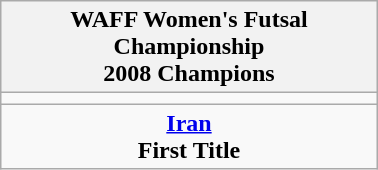<table class="wikitable" style="text-align: center; margin: 0 auto; width: 20%">
<tr>
<th>WAFF Women's Futsal Championship <br>2008 Champions</th>
</tr>
<tr>
<td></td>
</tr>
<tr>
<td><strong><a href='#'>Iran</a></strong><br><strong>First Title</strong></td>
</tr>
</table>
